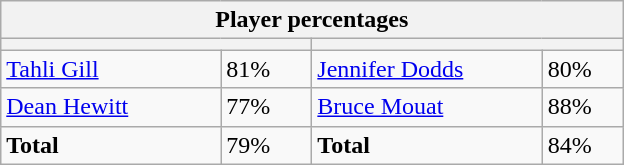<table class="wikitable">
<tr>
<th colspan=4 width=400>Player percentages</th>
</tr>
<tr>
<th colspan=2 width=200 style="white-space:nowrap;"></th>
<th colspan=2 width=200 style="white-space:nowrap;"></th>
</tr>
<tr>
<td><a href='#'>Tahli Gill</a></td>
<td>81%</td>
<td><a href='#'>Jennifer Dodds</a></td>
<td>80%</td>
</tr>
<tr>
<td><a href='#'>Dean Hewitt</a></td>
<td>77%</td>
<td><a href='#'>Bruce Mouat</a></td>
<td>88%</td>
</tr>
<tr>
<td><strong>Total</strong></td>
<td>79%</td>
<td><strong>Total</strong></td>
<td>84%</td>
</tr>
</table>
